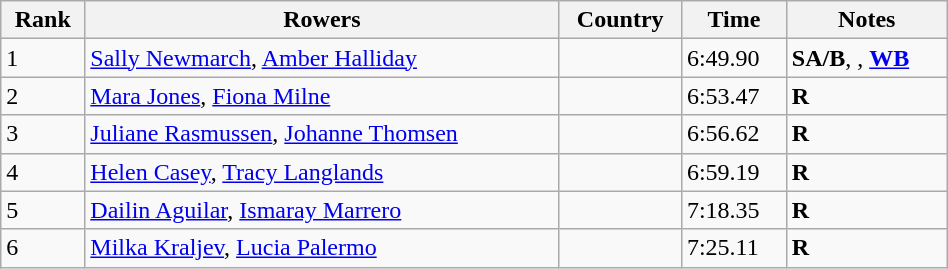<table class="wikitable sortable" width=50%>
<tr>
<th>Rank</th>
<th>Rowers</th>
<th>Country</th>
<th>Time</th>
<th>Notes</th>
</tr>
<tr>
<td>1</td>
<td><a href='#'>Sally Newmarch</a>, <a href='#'>Amber Halliday</a></td>
<td></td>
<td>6:49.90</td>
<td><strong>SA/B</strong>, , <strong><a href='#'>WB</a></strong></td>
</tr>
<tr>
<td>2</td>
<td><a href='#'>Mara Jones</a>, <a href='#'>Fiona Milne</a></td>
<td></td>
<td>6:53.47</td>
<td><strong>R</strong></td>
</tr>
<tr>
<td>3</td>
<td><a href='#'>Juliane Rasmussen</a>, <a href='#'>Johanne Thomsen</a></td>
<td></td>
<td>6:56.62</td>
<td><strong>R</strong></td>
</tr>
<tr>
<td>4</td>
<td><a href='#'>Helen Casey</a>, <a href='#'>Tracy Langlands</a></td>
<td></td>
<td>6:59.19</td>
<td><strong>R</strong></td>
</tr>
<tr>
<td>5</td>
<td><a href='#'>Dailin Aguilar</a>, <a href='#'>Ismaray Marrero</a></td>
<td></td>
<td>7:18.35</td>
<td><strong>R</strong></td>
</tr>
<tr>
<td>6</td>
<td><a href='#'>Milka Kraljev</a>, <a href='#'>Lucia Palermo</a></td>
<td></td>
<td>7:25.11</td>
<td><strong>R</strong></td>
</tr>
</table>
